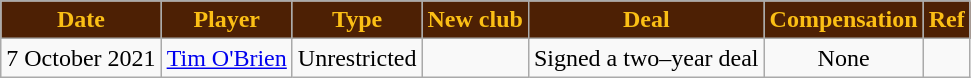<table class="wikitable" style="text-align:center">
<tr>
<th style="background: #4D2004; color: #FBBF15">Date</th>
<th style="background: #4D2004; color: #FBBF15">Player</th>
<th style="background: #4D2004; color: #FBBF15">Type</th>
<th style="background: #4D2004; color: #FBBF15">New club</th>
<th style="background: #4D2004; color: #FBBF15">Deal</th>
<th style="background: #4D2004; color: #FBBF15">Compensation</th>
<th style="background: #4D2004; color: #FBBF15">Ref</th>
</tr>
<tr>
<td>7 October 2021</td>
<td><a href='#'>Tim O'Brien</a></td>
<td>Unrestricted</td>
<td></td>
<td>Signed a two–year deal</td>
<td>None</td>
<td></td>
</tr>
</table>
